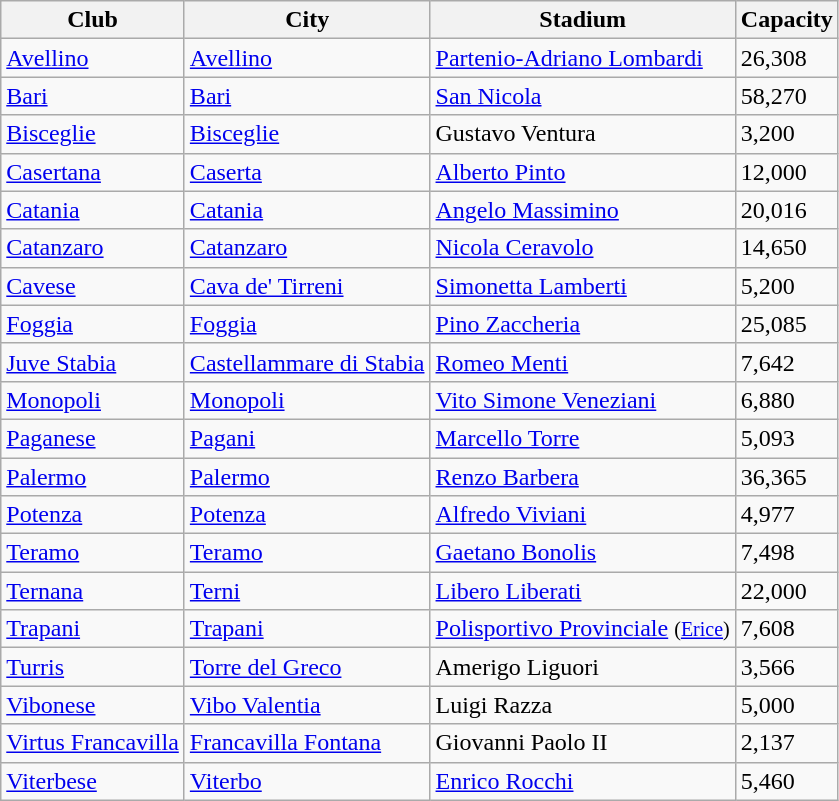<table class="wikitable sortable">
<tr>
<th>Club</th>
<th>City</th>
<th>Stadium</th>
<th>Capacity</th>
</tr>
<tr>
<td><a href='#'>Avellino</a></td>
<td><a href='#'>Avellino</a></td>
<td><a href='#'>Partenio-Adriano Lombardi</a></td>
<td>26,308</td>
</tr>
<tr>
<td><a href='#'>Bari</a></td>
<td><a href='#'>Bari</a></td>
<td><a href='#'>San Nicola</a></td>
<td>58,270</td>
</tr>
<tr>
<td><a href='#'>Bisceglie</a></td>
<td><a href='#'>Bisceglie</a></td>
<td>Gustavo Ventura</td>
<td>3,200</td>
</tr>
<tr>
<td><a href='#'>Casertana</a></td>
<td><a href='#'>Caserta</a></td>
<td><a href='#'>Alberto Pinto</a></td>
<td>12,000</td>
</tr>
<tr>
<td><a href='#'>Catania</a></td>
<td><a href='#'>Catania</a></td>
<td><a href='#'>Angelo Massimino</a></td>
<td>20,016</td>
</tr>
<tr>
<td><a href='#'>Catanzaro</a></td>
<td><a href='#'>Catanzaro</a></td>
<td><a href='#'>Nicola Ceravolo</a></td>
<td>14,650</td>
</tr>
<tr>
<td><a href='#'>Cavese</a></td>
<td><a href='#'>Cava de' Tirreni</a></td>
<td><a href='#'>Simonetta Lamberti</a></td>
<td>5,200</td>
</tr>
<tr>
<td><a href='#'>Foggia</a></td>
<td><a href='#'>Foggia</a></td>
<td><a href='#'>Pino Zaccheria</a></td>
<td>25,085</td>
</tr>
<tr>
<td><a href='#'>Juve Stabia</a></td>
<td><a href='#'>Castellammare di Stabia</a></td>
<td><a href='#'>Romeo Menti</a></td>
<td>7,642</td>
</tr>
<tr>
<td><a href='#'>Monopoli</a></td>
<td><a href='#'>Monopoli</a></td>
<td><a href='#'>Vito Simone Veneziani</a></td>
<td>6,880</td>
</tr>
<tr>
<td><a href='#'>Paganese</a></td>
<td><a href='#'>Pagani</a></td>
<td><a href='#'>Marcello Torre</a></td>
<td>5,093</td>
</tr>
<tr>
<td><a href='#'>Palermo</a></td>
<td><a href='#'>Palermo</a></td>
<td><a href='#'>Renzo Barbera</a></td>
<td>36,365</td>
</tr>
<tr>
<td><a href='#'>Potenza</a></td>
<td><a href='#'>Potenza</a></td>
<td><a href='#'>Alfredo Viviani</a></td>
<td>4,977</td>
</tr>
<tr>
<td><a href='#'>Teramo</a></td>
<td><a href='#'>Teramo</a></td>
<td><a href='#'>Gaetano Bonolis</a></td>
<td>7,498</td>
</tr>
<tr>
<td><a href='#'>Ternana</a></td>
<td><a href='#'>Terni</a></td>
<td><a href='#'>Libero Liberati</a></td>
<td>22,000</td>
</tr>
<tr>
<td><a href='#'>Trapani</a></td>
<td><a href='#'>Trapani</a></td>
<td><a href='#'>Polisportivo Provinciale</a> <small>(<a href='#'>Erice</a>)</small></td>
<td>7,608</td>
</tr>
<tr>
<td><a href='#'>Turris</a></td>
<td><a href='#'>Torre del Greco</a></td>
<td>Amerigo Liguori</td>
<td>3,566</td>
</tr>
<tr>
<td><a href='#'>Vibonese</a></td>
<td><a href='#'>Vibo Valentia</a></td>
<td>Luigi Razza</td>
<td>5,000</td>
</tr>
<tr>
<td><a href='#'>Virtus Francavilla</a></td>
<td><a href='#'>Francavilla Fontana</a></td>
<td>Giovanni Paolo II</td>
<td>2,137</td>
</tr>
<tr>
<td><a href='#'>Viterbese</a></td>
<td><a href='#'>Viterbo</a></td>
<td><a href='#'>Enrico Rocchi</a></td>
<td>5,460</td>
</tr>
</table>
